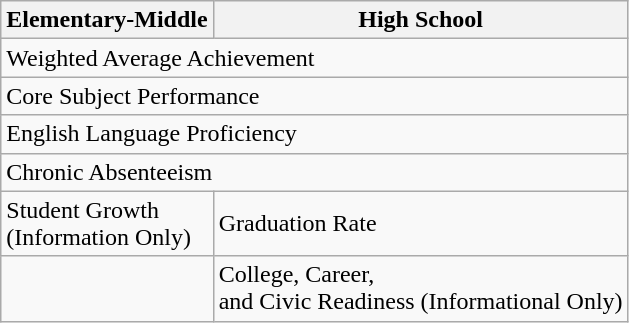<table class="wikitable">
<tr>
<th>Elementary-Middle</th>
<th>High School</th>
</tr>
<tr>
<td colspan="2">Weighted Average Achievement</td>
</tr>
<tr>
<td colspan="2">Core Subject Performance</td>
</tr>
<tr>
<td colspan="2">English Language Proficiency</td>
</tr>
<tr>
<td colspan="2">Chronic Absenteeism</td>
</tr>
<tr>
<td>Student Growth<br>(Information Only)</td>
<td>Graduation Rate</td>
</tr>
<tr>
<td></td>
<td>College, Career,<br>and Civic Readiness 
(Informational Only)</td>
</tr>
</table>
